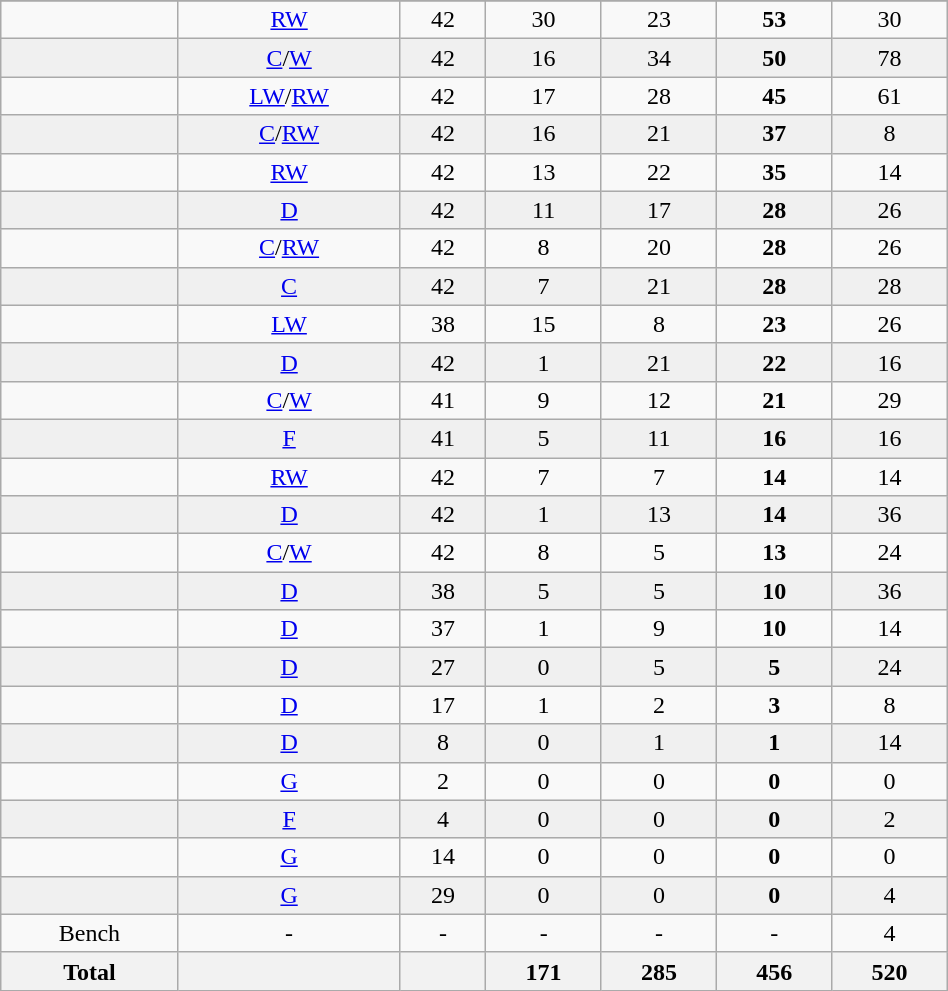<table class="wikitable sortable" width ="50%">
<tr align="center">
</tr>
<tr align="center" bgcolor="">
<td></td>
<td><a href='#'>RW</a></td>
<td>42</td>
<td>30</td>
<td>23</td>
<td><strong>53</strong></td>
<td>30</td>
</tr>
<tr align="center" bgcolor="f0f0f0">
<td></td>
<td><a href='#'>C</a>/<a href='#'>W</a></td>
<td>42</td>
<td>16</td>
<td>34</td>
<td><strong>50</strong></td>
<td>78</td>
</tr>
<tr align="center" bgcolor="">
<td></td>
<td><a href='#'>LW</a>/<a href='#'>RW</a></td>
<td>42</td>
<td>17</td>
<td>28</td>
<td><strong>45</strong></td>
<td>61</td>
</tr>
<tr align="center" bgcolor="f0f0f0">
<td></td>
<td><a href='#'>C</a>/<a href='#'>RW</a></td>
<td>42</td>
<td>16</td>
<td>21</td>
<td><strong>37</strong></td>
<td>8</td>
</tr>
<tr align="center" bgcolor="">
<td></td>
<td><a href='#'>RW</a></td>
<td>42</td>
<td>13</td>
<td>22</td>
<td><strong>35</strong></td>
<td>14</td>
</tr>
<tr align="center" bgcolor="f0f0f0">
<td></td>
<td><a href='#'>D</a></td>
<td>42</td>
<td>11</td>
<td>17</td>
<td><strong>28</strong></td>
<td>26</td>
</tr>
<tr align="center" bgcolor="">
<td></td>
<td><a href='#'>C</a>/<a href='#'>RW</a></td>
<td>42</td>
<td>8</td>
<td>20</td>
<td><strong>28</strong></td>
<td>26</td>
</tr>
<tr align="center" bgcolor="f0f0f0">
<td></td>
<td><a href='#'>C</a></td>
<td>42</td>
<td>7</td>
<td>21</td>
<td><strong>28</strong></td>
<td>28</td>
</tr>
<tr align="center" bgcolor="">
<td></td>
<td><a href='#'>LW</a></td>
<td>38</td>
<td>15</td>
<td>8</td>
<td><strong>23</strong></td>
<td>26</td>
</tr>
<tr align="center" bgcolor="f0f0f0">
<td></td>
<td><a href='#'>D</a></td>
<td>42</td>
<td>1</td>
<td>21</td>
<td><strong>22</strong></td>
<td>16</td>
</tr>
<tr align="center" bgcolor="">
<td></td>
<td><a href='#'>C</a>/<a href='#'>W</a></td>
<td>41</td>
<td>9</td>
<td>12</td>
<td><strong>21</strong></td>
<td>29</td>
</tr>
<tr align="center" bgcolor="f0f0f0">
<td></td>
<td><a href='#'>F</a></td>
<td>41</td>
<td>5</td>
<td>11</td>
<td><strong>16</strong></td>
<td>16</td>
</tr>
<tr align="center" bgcolor="">
<td></td>
<td><a href='#'>RW</a></td>
<td>42</td>
<td>7</td>
<td>7</td>
<td><strong>14</strong></td>
<td>14</td>
</tr>
<tr align="center" bgcolor="f0f0f0">
<td></td>
<td><a href='#'>D</a></td>
<td>42</td>
<td>1</td>
<td>13</td>
<td><strong>14</strong></td>
<td>36</td>
</tr>
<tr align="center" bgcolor="">
<td></td>
<td><a href='#'>C</a>/<a href='#'>W</a></td>
<td>42</td>
<td>8</td>
<td>5</td>
<td><strong>13</strong></td>
<td>24</td>
</tr>
<tr align="center" bgcolor="f0f0f0">
<td></td>
<td><a href='#'>D</a></td>
<td>38</td>
<td>5</td>
<td>5</td>
<td><strong>10</strong></td>
<td>36</td>
</tr>
<tr align="center" bgcolor="">
<td></td>
<td><a href='#'>D</a></td>
<td>37</td>
<td>1</td>
<td>9</td>
<td><strong>10</strong></td>
<td>14</td>
</tr>
<tr align="center" bgcolor="f0f0f0">
<td></td>
<td><a href='#'>D</a></td>
<td>27</td>
<td>0</td>
<td>5</td>
<td><strong>5</strong></td>
<td>24</td>
</tr>
<tr align="center" bgcolor="">
<td></td>
<td><a href='#'>D</a></td>
<td>17</td>
<td>1</td>
<td>2</td>
<td><strong>3</strong></td>
<td>8</td>
</tr>
<tr align="center" bgcolor="f0f0f0">
<td></td>
<td><a href='#'>D</a></td>
<td>8</td>
<td>0</td>
<td>1</td>
<td><strong>1</strong></td>
<td>14</td>
</tr>
<tr align="center" bgcolor="">
<td></td>
<td><a href='#'>G</a></td>
<td>2</td>
<td>0</td>
<td>0</td>
<td><strong>0</strong></td>
<td>0</td>
</tr>
<tr align="center" bgcolor="f0f0f0">
<td></td>
<td><a href='#'>F</a></td>
<td>4</td>
<td>0</td>
<td>0</td>
<td><strong>0</strong></td>
<td>2</td>
</tr>
<tr align="center" bgcolor="">
<td></td>
<td><a href='#'>G</a></td>
<td>14</td>
<td>0</td>
<td>0</td>
<td><strong>0</strong></td>
<td>0</td>
</tr>
<tr align="center" bgcolor="f0f0f0">
<td></td>
<td><a href='#'>G</a></td>
<td>29</td>
<td>0</td>
<td>0</td>
<td><strong>0</strong></td>
<td>4</td>
</tr>
<tr align="center" bgcolor="">
<td>Bench</td>
<td>-</td>
<td>-</td>
<td>-</td>
<td>-</td>
<td>-</td>
<td>4</td>
</tr>
<tr>
<th>Total</th>
<th></th>
<th></th>
<th>171</th>
<th>285</th>
<th>456</th>
<th>520</th>
</tr>
</table>
